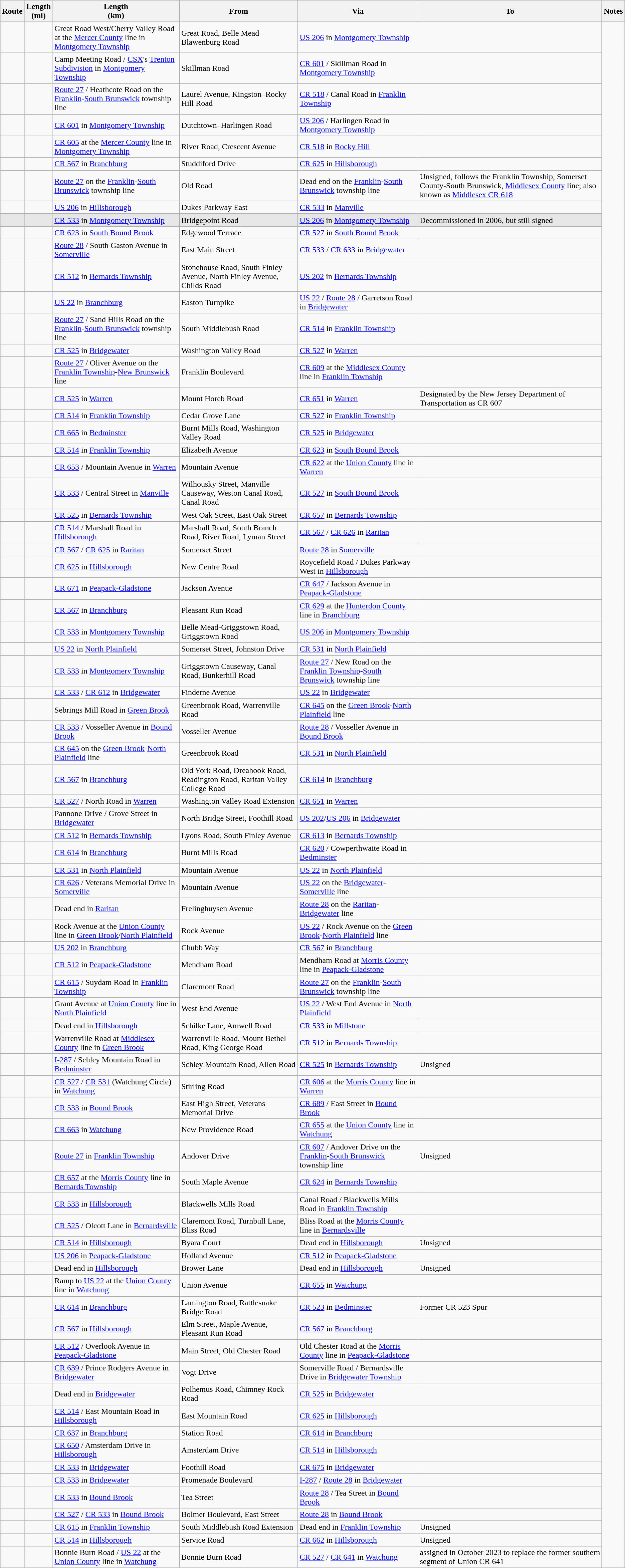<table class="wikitable sortable">
<tr>
<th>Route</th>
<th>Length<br>(mi)</th>
<th>Length<br>(km)</th>
<th class="unsortable">From</th>
<th class="unsortable">Via</th>
<th class="unsortable">To</th>
<th class="unsortable">Notes</th>
</tr>
<tr>
<td id="601"></td>
<td></td>
<td>Great Road West/Cherry Valley Road at the <a href='#'>Mercer County</a> line in <a href='#'>Montgomery Township</a></td>
<td>Great Road, Belle Mead–Blawenburg Road</td>
<td><a href='#'>US 206</a> in <a href='#'>Montgomery Township</a></td>
<td></td>
</tr>
<tr>
<td id="602"></td>
<td></td>
<td>Camp Meeting Road / <a href='#'>CSX</a>'s <a href='#'>Trenton Subdivision</a> in <a href='#'>Montgomery Township</a></td>
<td>Skillman Road</td>
<td><a href='#'>CR 601</a> / Skillman Road in <a href='#'>Montgomery Township</a></td>
<td></td>
</tr>
<tr>
<td id="603"></td>
<td></td>
<td><a href='#'>Route 27</a> / Heathcote Road on the <a href='#'>Franklin</a>-<a href='#'>South Brunswick</a> township line</td>
<td>Laurel Avenue, Kingston–Rocky Hill Road</td>
<td><a href='#'>CR 518</a> / Canal Road in <a href='#'>Franklin Township</a></td>
<td></td>
</tr>
<tr>
<td id="604"></td>
<td></td>
<td><a href='#'>CR 601</a> in <a href='#'>Montgomery Township</a></td>
<td>Dutchtown–Harlingen Road</td>
<td><a href='#'>US 206</a> / Harlingen Road in <a href='#'>Montgomery Township</a></td>
<td></td>
</tr>
<tr>
<td id="605"></td>
<td></td>
<td><a href='#'>CR 605</a> at the <a href='#'>Mercer County</a> line in <a href='#'>Montgomery Township</a></td>
<td>River Road, Crescent Avenue</td>
<td><a href='#'>CR 518</a> in <a href='#'>Rocky Hill</a></td>
<td></td>
</tr>
<tr>
<td id="606"></td>
<td></td>
<td><a href='#'>CR 567</a> in <a href='#'>Branchburg</a></td>
<td>Studdiford Drive</td>
<td><a href='#'>CR 625</a> in <a href='#'>Hillsborough</a></td>
<td></td>
</tr>
<tr>
<td id="607"></td>
<td></td>
<td><a href='#'>Route 27</a> on the <a href='#'>Franklin</a>-<a href='#'>South Brunswick</a> township line</td>
<td>Old Road</td>
<td>Dead end on the <a href='#'>Franklin</a>-<a href='#'>South Brunswick</a> township line</td>
<td>Unsigned, follows the Franklin Township, Somerset County-South Brunswick, <a href='#'>Middlesex County</a> line; also known as <a href='#'>Middlesex CR 618</a></td>
</tr>
<tr>
<td id="608"></td>
<td></td>
<td><a href='#'>US 206</a> in <a href='#'>Hillsborough</a></td>
<td>Dukes Parkway East</td>
<td><a href='#'>CR 533</a> in <a href='#'>Manville</a></td>
<td></td>
</tr>
<tr style="background-color:#e7e7e7">
<td id="609"></td>
<td></td>
<td><a href='#'>CR 533</a> in <a href='#'>Montgomery Township</a></td>
<td>Bridgepoint Road</td>
<td><a href='#'>US 206</a> in <a href='#'>Montgomery Township</a></td>
<td>Decommissioned in 2006, but still signed</td>
</tr>
<tr>
<td id="610"></td>
<td></td>
<td><a href='#'>CR 623</a> in <a href='#'>South Bound Brook</a></td>
<td>Edgewood Terrace</td>
<td><a href='#'>CR 527</a> in <a href='#'>South Bound Brook</a></td>
<td></td>
</tr>
<tr>
<td id="612"></td>
<td></td>
<td><a href='#'>Route 28</a> / South Gaston Avenue in <a href='#'>Somerville</a></td>
<td>East Main Street</td>
<td><a href='#'>CR 533</a> / <a href='#'>CR 633</a> in <a href='#'>Bridgewater</a></td>
<td></td>
</tr>
<tr>
<td id="613"></td>
<td></td>
<td><a href='#'>CR 512</a> in <a href='#'>Bernards Township</a></td>
<td>Stonehouse Road, South Finley Avenue, North Finley Avenue, Childs Road</td>
<td><a href='#'>US 202</a> in <a href='#'>Bernards Township</a></td>
<td></td>
</tr>
<tr>
<td id="614"></td>
<td></td>
<td><a href='#'>US 22</a> in <a href='#'>Branchburg</a></td>
<td>Easton Turnpike</td>
<td><a href='#'>US 22</a> / <a href='#'>Route 28</a> / Garretson Road in <a href='#'>Bridgewater</a></td>
<td></td>
</tr>
<tr>
<td id="615"></td>
<td></td>
<td><a href='#'>Route 27</a> / Sand Hills Road on the <a href='#'>Franklin</a>-<a href='#'>South Brunswick</a> township line</td>
<td>South Middlebush Road</td>
<td><a href='#'>CR 514</a> in <a href='#'>Franklin Township</a></td>
<td></td>
</tr>
<tr>
<td id="616"></td>
<td></td>
<td><a href='#'>CR 525</a> in <a href='#'>Bridgewater</a></td>
<td>Washington Valley Road</td>
<td><a href='#'>CR 527</a> in <a href='#'>Warren</a></td>
<td></td>
</tr>
<tr>
<td id="617"></td>
<td></td>
<td><a href='#'>Route 27</a> / Oliver Avenue on the <a href='#'>Franklin Township</a>-<a href='#'>New Brunswick</a> line</td>
<td>Franklin Boulevard</td>
<td><a href='#'>CR 609</a> at the <a href='#'>Middlesex County</a> line in <a href='#'>Franklin Township</a></td>
<td></td>
</tr>
<tr>
<td id="618"></td>
<td></td>
<td><a href='#'>CR 525</a> in <a href='#'>Warren</a></td>
<td>Mount Horeb Road</td>
<td><a href='#'>CR 651</a> in <a href='#'>Warren</a></td>
<td>Designated by the New Jersey Department of Transportation as CR 607</td>
</tr>
<tr>
<td id="619"></td>
<td></td>
<td><a href='#'>CR 514</a> in <a href='#'>Franklin Township</a></td>
<td>Cedar Grove Lane</td>
<td><a href='#'>CR 527</a> in <a href='#'>Franklin Township</a></td>
<td></td>
</tr>
<tr>
<td id="620"></td>
<td></td>
<td><a href='#'>CR 665</a> in <a href='#'>Bedminster</a></td>
<td>Burnt Mills Road, Washington Valley Road</td>
<td><a href='#'>CR 525</a> in <a href='#'>Bridgewater</a></td>
<td></td>
</tr>
<tr>
<td id="621"></td>
<td></td>
<td><a href='#'>CR 514</a> in <a href='#'>Franklin Township</a></td>
<td>Elizabeth Avenue</td>
<td><a href='#'>CR 623</a> in <a href='#'>South Bound Brook</a></td>
<td></td>
</tr>
<tr>
<td id="622"></td>
<td></td>
<td><a href='#'>CR 653</a> / Mountain Avenue in <a href='#'>Warren</a></td>
<td>Mountain Avenue</td>
<td><a href='#'>CR 622</a> at the <a href='#'>Union County</a> line in <a href='#'>Warren</a></td>
<td></td>
</tr>
<tr>
<td id="623"></td>
<td></td>
<td><a href='#'>CR 533</a> / Central Street in <a href='#'>Manville</a></td>
<td>Wilhousky Street, Manville Causeway, Weston Canal Road, Canal Road</td>
<td><a href='#'>CR 527</a> in <a href='#'>South Bound Brook</a></td>
<td></td>
</tr>
<tr>
<td id="624"></td>
<td></td>
<td><a href='#'>CR 525</a> in <a href='#'>Bernards Township</a></td>
<td>West Oak Street, East Oak Street</td>
<td><a href='#'>CR 657</a> in <a href='#'>Bernards Township</a></td>
<td></td>
</tr>
<tr>
<td id="625"></td>
<td></td>
<td><a href='#'>CR 514</a> / Marshall Road in <a href='#'>Hillsborough</a></td>
<td>Marshall Road, South Branch Road, River Road, Lyman Street</td>
<td><a href='#'>CR 567</a> / <a href='#'>CR 626</a> in <a href='#'>Raritan</a></td>
<td></td>
</tr>
<tr>
<td id="626"></td>
<td></td>
<td><a href='#'>CR 567</a> / <a href='#'>CR 625</a> in <a href='#'>Raritan</a></td>
<td>Somerset Street</td>
<td><a href='#'>Route 28</a> in <a href='#'>Somerville</a></td>
<td></td>
</tr>
<tr>
<td id="627"></td>
<td></td>
<td><a href='#'>CR 625</a> in <a href='#'>Hillsborough</a></td>
<td>New Centre Road</td>
<td>Roycefield Road / Dukes Parkway West in <a href='#'>Hillsborough</a></td>
<td></td>
</tr>
<tr>
<td id="628"></td>
<td></td>
<td><a href='#'>CR 671</a> in <a href='#'>Peapack-Gladstone</a></td>
<td>Jackson Avenue</td>
<td><a href='#'>CR 647</a> / Jackson Avenue in <a href='#'>Peapack-Gladstone</a></td>
<td></td>
</tr>
<tr>
<td id="629"></td>
<td></td>
<td><a href='#'>CR 567</a> in <a href='#'>Branchburg</a></td>
<td>Pleasant Run Road</td>
<td><a href='#'>CR 629</a> at the <a href='#'>Hunterdon County</a> line in <a href='#'>Branchburg</a></td>
<td></td>
</tr>
<tr>
<td id="630"></td>
<td></td>
<td><a href='#'>CR 533</a> in <a href='#'>Montgomery Township</a></td>
<td>Belle Mead-Griggstown Road, Griggstown Road</td>
<td><a href='#'>US 206</a> in <a href='#'>Montgomery Township</a></td>
<td></td>
</tr>
<tr>
<td id="631"></td>
<td></td>
<td><a href='#'>US 22</a> in <a href='#'>North Plainfield</a></td>
<td>Somerset Street, Johnston Drive</td>
<td><a href='#'>CR 531</a> in <a href='#'>North Plainfield</a></td>
<td></td>
</tr>
<tr>
<td id="632"></td>
<td></td>
<td><a href='#'>CR 533</a> in <a href='#'>Montgomery Township</a></td>
<td>Griggstown Causeway, Canal Road, Bunkerhill Road</td>
<td><a href='#'>Route 27</a> / New Road on the <a href='#'>Franklin Township</a>-<a href='#'>South Brunswick</a> township line</td>
<td></td>
</tr>
<tr>
<td id="633"></td>
<td></td>
<td><a href='#'>CR 533</a> / <a href='#'>CR 612</a> in <a href='#'>Bridgewater</a></td>
<td>Finderne Avenue</td>
<td><a href='#'>US 22</a> in <a href='#'>Bridgewater</a></td>
<td></td>
</tr>
<tr>
<td id="634"></td>
<td></td>
<td>Sebrings Mill Road in <a href='#'>Green Brook</a></td>
<td>Greenbrook Road, Warrenville Road</td>
<td><a href='#'>CR 645</a> on the <a href='#'>Green Brook</a>-<a href='#'>North Plainfield</a> line</td>
<td></td>
</tr>
<tr>
<td id="635"></td>
<td></td>
<td><a href='#'>CR 533</a> / Vosseller Avenue in <a href='#'>Bound Brook</a></td>
<td>Vosseller Avenue</td>
<td><a href='#'>Route 28</a> / Vosseller Avenue in <a href='#'>Bound Brook</a></td>
<td></td>
</tr>
<tr>
<td id="636"></td>
<td></td>
<td><a href='#'>CR 645</a> on the <a href='#'>Green Brook</a>-<a href='#'>North Plainfield</a> line</td>
<td>Greenbrook Road</td>
<td><a href='#'>CR 531</a> in <a href='#'>North Plainfield</a></td>
<td></td>
</tr>
<tr>
<td id="637"></td>
<td></td>
<td><a href='#'>CR 567</a> in <a href='#'>Branchburg</a></td>
<td>Old York Road, Dreahook Road, Readington Road, Raritan Valley College Road</td>
<td><a href='#'>CR 614</a> in <a href='#'>Branchburg</a></td>
<td></td>
</tr>
<tr>
<td id="638"></td>
<td></td>
<td><a href='#'>CR 527</a> / North Road in <a href='#'>Warren</a></td>
<td>Washington Valley Road Extension</td>
<td><a href='#'>CR 651</a> in <a href='#'>Warren</a></td>
<td></td>
</tr>
<tr>
<td id="639"></td>
<td></td>
<td>Pannone Drive / Grove Street in <a href='#'>Bridgewater</a></td>
<td>North Bridge Street, Foothill Road</td>
<td><a href='#'>US 202</a>/<a href='#'>US 206</a> in <a href='#'>Bridgewater</a></td>
<td></td>
</tr>
<tr>
<td id="640"></td>
<td></td>
<td><a href='#'>CR 512</a> in <a href='#'>Bernards Township</a></td>
<td>Lyons Road, South Finley Avenue</td>
<td><a href='#'>CR 613</a> in <a href='#'>Bernards Township</a></td>
<td></td>
</tr>
<tr>
<td id="641"></td>
<td></td>
<td><a href='#'>CR 614</a> in <a href='#'>Branchburg</a></td>
<td>Burnt Mills Road</td>
<td><a href='#'>CR 620</a> / Cowperthwaite Road in <a href='#'>Bedminster</a></td>
<td></td>
</tr>
<tr>
<td id="642"></td>
<td></td>
<td><a href='#'>CR 531</a> in <a href='#'>North Plainfield</a></td>
<td>Mountain Avenue</td>
<td><a href='#'>US 22</a> in <a href='#'>North Plainfield</a></td>
<td></td>
</tr>
<tr>
<td id="643"></td>
<td></td>
<td><a href='#'>CR 626</a> / Veterans Memorial Drive in <a href='#'>Somerville</a></td>
<td>Mountain Avenue</td>
<td><a href='#'>US 22</a> on the <a href='#'>Bridgewater</a>-<a href='#'>Somerville</a> line</td>
<td></td>
</tr>
<tr>
<td id="644"></td>
<td></td>
<td>Dead end in <a href='#'>Raritan</a></td>
<td>Frelinghuysen Avenue</td>
<td><a href='#'>Route 28</a> on the <a href='#'>Raritan</a>-<a href='#'>Bridgewater</a> line</td>
<td></td>
</tr>
<tr>
<td id="645"></td>
<td></td>
<td>Rock Avenue at the <a href='#'>Union County</a> line in <a href='#'>Green Brook</a>/<a href='#'>North Plainfield</a></td>
<td>Rock Avenue</td>
<td><a href='#'>US 22</a> / Rock Avenue on the <a href='#'>Green Brook</a>-<a href='#'>North Plainfield</a> line</td>
<td></td>
</tr>
<tr>
<td id="646"></td>
<td></td>
<td><a href='#'>US 202</a> in <a href='#'>Branchburg</a></td>
<td>Chubb Way</td>
<td><a href='#'>CR 567</a> in <a href='#'>Branchburg</a></td>
<td></td>
</tr>
<tr>
<td id="647"></td>
<td></td>
<td><a href='#'>CR 512</a> in <a href='#'>Peapack-Gladstone</a></td>
<td>Mendham Road</td>
<td>Mendham Road at <a href='#'>Morris County</a> line in <a href='#'>Peapack-Gladstone</a></td>
<td></td>
</tr>
<tr>
<td id="648"></td>
<td></td>
<td><a href='#'>CR 615</a> / Suydam Road in <a href='#'>Franklin Township</a></td>
<td>Claremont Road</td>
<td><a href='#'>Route 27</a> on the <a href='#'>Franklin</a>-<a href='#'>South Brunswick</a> township line</td>
<td></td>
</tr>
<tr>
<td id="649"></td>
<td></td>
<td>Grant Avenue at <a href='#'>Union County</a> line in <a href='#'>North Plainfield</a></td>
<td>West End Avenue</td>
<td><a href='#'>US 22</a> / West End Avenue in <a href='#'>North Plainfield</a></td>
<td></td>
</tr>
<tr>
<td id="650"></td>
<td></td>
<td>Dead end in <a href='#'>Hillsborough</a></td>
<td>Schilke Lane, Amwell Road</td>
<td><a href='#'>CR 533</a> in <a href='#'>Millstone</a></td>
<td></td>
</tr>
<tr>
<td id="651"></td>
<td></td>
<td>Warrenville Road at <a href='#'>Middlesex County</a> line in <a href='#'>Green Brook</a></td>
<td>Warrenville Road, Mount Bethel Road, King George Road</td>
<td><a href='#'>CR 512</a> in <a href='#'>Bernards Township</a></td>
<td></td>
</tr>
<tr>
<td id="652"></td>
<td></td>
<td><a href='#'>I-287</a> / Schley Mountain Road in <a href='#'>Bedminster</a></td>
<td>Schley Mountain Road, Allen Road</td>
<td><a href='#'>CR 525</a> in <a href='#'>Bernards Township</a></td>
<td>Unsigned</td>
</tr>
<tr>
<td id="653"></td>
<td></td>
<td><a href='#'>CR 527</a> / <a href='#'>CR 531</a> (Watchung Circle) in <a href='#'>Watchung</a></td>
<td>Stirling Road</td>
<td><a href='#'>CR 606</a> at the <a href='#'>Morris County</a> line in <a href='#'>Warren</a></td>
<td></td>
</tr>
<tr>
<td id="654"></td>
<td></td>
<td><a href='#'>CR 533</a> in <a href='#'>Bound Brook</a></td>
<td>East High Street, Veterans Memorial Drive</td>
<td><a href='#'>CR 689</a> / East Street in <a href='#'>Bound Brook</a></td>
<td></td>
</tr>
<tr>
<td id="655"></td>
<td></td>
<td><a href='#'>CR 663</a> in <a href='#'>Watchung</a></td>
<td>New Providence Road</td>
<td><a href='#'>CR 655</a> at the <a href='#'>Union County</a> line in <a href='#'>Watchung</a></td>
<td></td>
</tr>
<tr>
<td id="656"></td>
<td></td>
<td><a href='#'>Route 27</a> in <a href='#'>Franklin Township</a></td>
<td>Andover Drive</td>
<td><a href='#'>CR 607</a> / Andover Drive on the <a href='#'>Franklin</a>-<a href='#'>South Brunswick</a> township line</td>
<td>Unsigned</td>
</tr>
<tr>
<td id="657"></td>
<td></td>
<td><a href='#'>CR 657</a> at the <a href='#'>Morris County</a> line in <a href='#'>Bernards Township</a></td>
<td>South Maple Avenue</td>
<td><a href='#'>CR 624</a> in <a href='#'>Bernards Township</a></td>
<td></td>
</tr>
<tr>
<td id="658"></td>
<td></td>
<td><a href='#'>CR 533</a> in <a href='#'>Hillsborough</a></td>
<td>Blackwells Mills Road</td>
<td>Canal Road / Blackwells Mills Road in <a href='#'>Franklin Township</a></td>
<td></td>
</tr>
<tr>
<td id="659"></td>
<td></td>
<td><a href='#'>CR 525</a> / Olcott Lane in <a href='#'>Bernardsville</a></td>
<td>Claremont Road, Turnbull Lane, Bliss Road</td>
<td>Bliss Road at the <a href='#'>Morris County</a> line in <a href='#'>Bernardsville</a></td>
<td></td>
</tr>
<tr>
<td id="660"></td>
<td></td>
<td><a href='#'>CR 514</a> in <a href='#'>Hillsborough</a></td>
<td>Byara Court</td>
<td>Dead end in <a href='#'>Hillsborough</a></td>
<td>Unsigned</td>
</tr>
<tr>
<td id="661"></td>
<td></td>
<td><a href='#'>US 206</a> in <a href='#'>Peapack-Gladstone</a></td>
<td>Holland Avenue</td>
<td><a href='#'>CR 512</a> in <a href='#'>Peapack-Gladstone</a></td>
<td></td>
</tr>
<tr>
<td id="662"></td>
<td></td>
<td>Dead end in <a href='#'>Hillsborough</a></td>
<td>Brower Lane</td>
<td>Dead end in <a href='#'>Hillsborough</a></td>
<td>Unsigned</td>
</tr>
<tr>
<td id="663"></td>
<td></td>
<td>Ramp to <a href='#'>US 22</a> at the <a href='#'>Union County</a> line in <a href='#'>Watchung</a></td>
<td>Union Avenue</td>
<td><a href='#'>CR 655</a> in <a href='#'>Watchung</a></td>
<td></td>
</tr>
<tr>
<td id="665"></td>
<td></td>
<td><a href='#'>CR 614</a> in <a href='#'>Branchburg</a></td>
<td>Lamington Road, Rattlesnake Bridge Road</td>
<td><a href='#'>CR 523</a> in <a href='#'>Bedminster</a></td>
<td>Former CR 523 Spur</td>
</tr>
<tr>
<td id="667"></td>
<td></td>
<td><a href='#'>CR 567</a> in <a href='#'>Hillsborough</a></td>
<td>Elm Street, Maple Avenue, Pleasant Run Road</td>
<td><a href='#'>CR 567</a> in <a href='#'>Branchburg</a></td>
<td></td>
</tr>
<tr>
<td id="671"></td>
<td></td>
<td><a href='#'>CR 512</a> / Overlook Avenue in <a href='#'>Peapack-Gladstone</a></td>
<td>Main Street, Old Chester Road</td>
<td>Old Chester Road at the <a href='#'>Morris County</a> line in <a href='#'>Peapack-Gladstone</a></td>
<td></td>
</tr>
<tr>
<td id="673"></td>
<td></td>
<td><a href='#'>CR 639</a> / Prince Rodgers Avenue in <a href='#'>Bridgewater</a></td>
<td>Vogt Drive</td>
<td>Somerville Road / Bernardsville Drive in <a href='#'>Bridgewater Township</a></td>
<td></td>
</tr>
<tr>
<td id="675"></td>
<td></td>
<td>Dead end in <a href='#'>Bridgewater</a></td>
<td>Polhemus Road, Chimney Rock Road</td>
<td><a href='#'>CR 525</a> in <a href='#'>Bridgewater</a></td>
<td></td>
</tr>
<tr>
<td id="677"></td>
<td></td>
<td><a href='#'>CR 514</a> / East Mountain Road in <a href='#'>Hillsborough</a></td>
<td>East Mountain Road</td>
<td><a href='#'>CR 625</a> in <a href='#'>Hillsborough</a></td>
<td></td>
</tr>
<tr>
<td id="679"></td>
<td></td>
<td><a href='#'>CR 637</a> in <a href='#'>Branchburg</a></td>
<td>Station Road</td>
<td><a href='#'>CR 614</a> in <a href='#'>Branchburg</a></td>
<td></td>
</tr>
<tr>
<td id="681"></td>
<td></td>
<td><a href='#'>CR 650</a> / Amsterdam Drive in <a href='#'>Hillsborough</a></td>
<td>Amsterdam Drive</td>
<td><a href='#'>CR 514</a> in <a href='#'>Hillsborough</a></td>
<td></td>
</tr>
<tr>
<td id="683"></td>
<td></td>
<td><a href='#'>CR 533</a> in <a href='#'>Bridgewater</a></td>
<td>Foothill Road</td>
<td><a href='#'>CR 675</a> in <a href='#'>Bridgewater</a></td>
<td></td>
</tr>
<tr>
<td id="685"></td>
<td></td>
<td><a href='#'>CR 533</a> in <a href='#'>Bridgewater</a></td>
<td>Promenade Boulevard</td>
<td><a href='#'>I-287</a> / <a href='#'>Route 28</a> in <a href='#'>Bridgewater</a></td>
<td></td>
</tr>
<tr>
<td id="687"></td>
<td></td>
<td><a href='#'>CR 533</a> in <a href='#'>Bound Brook</a></td>
<td>Tea Street</td>
<td><a href='#'>Route 28</a> / Tea Street in <a href='#'>Bound Brook</a></td>
<td></td>
</tr>
<tr>
<td id="689"></td>
<td></td>
<td><a href='#'>CR 527</a> / <a href='#'>CR 533</a>  in <a href='#'>Bound Brook</a></td>
<td>Bolmer Boulevard, East Street</td>
<td><a href='#'>Route 28</a> in <a href='#'>Bound Brook</a></td>
<td></td>
</tr>
<tr>
<td id="691"></td>
<td></td>
<td><a href='#'>CR 615</a> in <a href='#'>Franklin Township</a></td>
<td>South Middlebush Road Extension</td>
<td>Dead end in <a href='#'>Franklin Township</a></td>
<td>Unsigned</td>
</tr>
<tr>
<td id="693"></td>
<td></td>
<td><a href='#'>CR 514</a> in <a href='#'>Hillsborough</a></td>
<td>Service Road</td>
<td><a href='#'>CR 662</a> in <a href='#'>Hillsborough</a></td>
<td>Unsigned</td>
</tr>
<tr>
<td id="695"></td>
<td></td>
<td>Bonnie Burn Road / <a href='#'>US 22</a> at the <a href='#'>Union County</a> line in <a href='#'>Watchung</a></td>
<td>Bonnie Burn Road</td>
<td><a href='#'>CR 527</a> / <a href='#'>CR 641</a> in <a href='#'>Watchung</a></td>
<td>assigned in October 2023 to replace the former southern segment of Union CR 641</td>
</tr>
</table>
